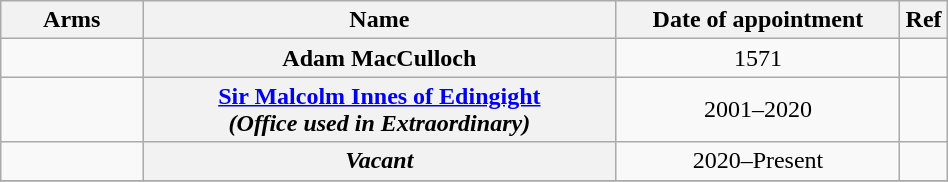<table class="wikitable" style="text-align:center; width:50%">
<tr>
<th>Arms</th>
<th style="width:50%">Name</th>
<th style="width:30%">Date of appointment</th>
<th style="width:5%">Ref</th>
</tr>
<tr>
<td></td>
<th>Adam MacCulloch</th>
<td>1571</td>
<td></td>
</tr>
<tr>
<td></td>
<th><a href='#'>Sir Malcolm Innes of Edingight</a><br><em>(Office used in Extraordinary)</em></th>
<td>2001–2020</td>
<td></td>
</tr>
<tr>
<td></td>
<th><em>Vacant</em></th>
<td>2020–Present</td>
<td></td>
</tr>
<tr>
</tr>
</table>
